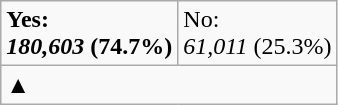<table class="wikitable sortable">
<tr>
<td><strong>Yes:</strong><br><strong><em>180,603</em></strong> <strong>(74.7%)</strong></td>
<td>No:<br><em>61,011</em> (25.3%)</td>
</tr>
<tr>
<td colspan="4"><strong>▲</strong></td>
</tr>
</table>
